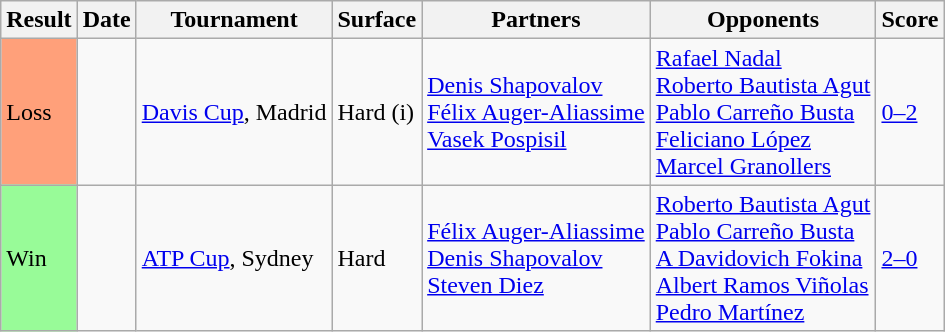<table class="sortable wikitable">
<tr>
<th>Result</th>
<th>Date</th>
<th>Tournament</th>
<th>Surface</th>
<th>Partners</th>
<th>Opponents</th>
<th class=unsortable>Score</th>
</tr>
<tr>
<td bgcolor=FFA07A>Loss</td>
<td><a href='#'></a></td>
<td><a href='#'>Davis Cup</a>, Madrid</td>
<td>Hard (i)</td>
<td> <a href='#'>Denis Shapovalov</a> <br>  <a href='#'>Félix Auger-Aliassime</a> <br>  <a href='#'>Vasek Pospisil</a></td>
<td> <a href='#'>Rafael Nadal</a> <br>  <a href='#'>Roberto Bautista Agut</a> <br>  <a href='#'>Pablo Carreño Busta</a> <br>  <a href='#'>Feliciano López</a> <br>  <a href='#'>Marcel Granollers</a></td>
<td><a href='#'>0–2</a></td>
</tr>
<tr>
<td bgcolor=98FB98>Win</td>
<td><a href='#'></a></td>
<td><a href='#'>ATP Cup</a>, Sydney</td>
<td>Hard</td>
<td> <a href='#'>Félix Auger-Aliassime</a><br>  <a href='#'>Denis Shapovalov</a><br>  <a href='#'>Steven Diez</a></td>
<td> <a href='#'>Roberto Bautista Agut</a><br>  <a href='#'>Pablo Carreño Busta</a><br>  <a href='#'>A Davidovich Fokina</a><br>  <a href='#'>Albert Ramos Viñolas</a><br>  <a href='#'>Pedro Martínez</a></td>
<td><a href='#'>2–0</a></td>
</tr>
</table>
